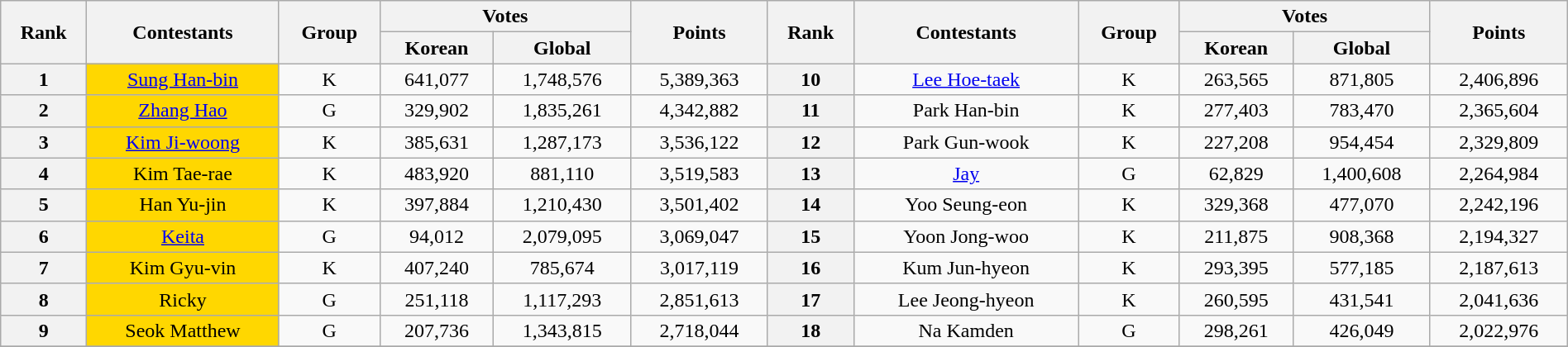<table class="wikitable collapsible" style="width:100%; text-align:center">
<tr>
<th rowspan="2">Rank</th>
<th rowspan="2">Contestants</th>
<th rowspan="2">Group</th>
<th colspan="2">Votes</th>
<th rowspan="2">Points</th>
<th rowspan="2">Rank</th>
<th rowspan="2">Contestants</th>
<th rowspan="2">Group</th>
<th colspan="2">Votes</th>
<th rowspan="2">Points</th>
</tr>
<tr>
<th>Korean</th>
<th>Global</th>
<th>Korean</th>
<th>Global</th>
</tr>
<tr>
<th>1</th>
<td style="background:#FFD700"><a href='#'>Sung Han-bin</a></td>
<td>K</td>
<td>641,077</td>
<td>1,748,576</td>
<td>5,389,363</td>
<th>10</th>
<td><a href='#'>Lee Hoe-taek</a></td>
<td>K</td>
<td>263,565</td>
<td>871,805</td>
<td>2,406,896</td>
</tr>
<tr>
<th>2</th>
<td style="background:#FFD700"><a href='#'>Zhang Hao</a></td>
<td>G</td>
<td>329,902</td>
<td>1,835,261</td>
<td>4,342,882</td>
<th>11</th>
<td>Park Han-bin</td>
<td>K</td>
<td>277,403</td>
<td>783,470</td>
<td>2,365,604</td>
</tr>
<tr>
<th>3</th>
<td style="background:#FFD700"><a href='#'>Kim Ji-woong</a></td>
<td>K</td>
<td>385,631</td>
<td>1,287,173</td>
<td>3,536,122</td>
<th>12</th>
<td>Park Gun-wook</td>
<td>K</td>
<td>227,208</td>
<td>954,454</td>
<td>2,329,809</td>
</tr>
<tr>
<th>4</th>
<td style="background:#FFD700">Kim Tae-rae</td>
<td>K</td>
<td>483,920</td>
<td>881,110</td>
<td>3,519,583</td>
<th>13</th>
<td><a href='#'>Jay</a></td>
<td>G</td>
<td>62,829</td>
<td>1,400,608</td>
<td>2,264,984</td>
</tr>
<tr>
<th>5</th>
<td style="background:#FFD700">Han Yu-jin</td>
<td>K</td>
<td>397,884</td>
<td>1,210,430</td>
<td>3,501,402</td>
<th>14</th>
<td>Yoo Seung-eon</td>
<td>K</td>
<td>329,368</td>
<td>477,070</td>
<td>2,242,196</td>
</tr>
<tr>
<th>6</th>
<td style="background:#FFD700"><a href='#'>Keita</a></td>
<td>G</td>
<td>94,012</td>
<td>2,079,095</td>
<td>3,069,047</td>
<th>15</th>
<td>Yoon Jong-woo</td>
<td>K</td>
<td>211,875</td>
<td>908,368</td>
<td>2,194,327</td>
</tr>
<tr>
<th>7</th>
<td style="background:#FFD700">Kim Gyu-vin</td>
<td>K</td>
<td>407,240</td>
<td>785,674</td>
<td>3,017,119</td>
<th>16</th>
<td>Kum Jun-hyeon</td>
<td>K</td>
<td>293,395</td>
<td>577,185</td>
<td>2,187,613</td>
</tr>
<tr>
<th>8</th>
<td style="background:#FFD700">Ricky</td>
<td>G</td>
<td>251,118</td>
<td>1,117,293</td>
<td>2,851,613</td>
<th>17</th>
<td>Lee Jeong-hyeon</td>
<td>K</td>
<td>260,595</td>
<td>431,541</td>
<td>2,041,636</td>
</tr>
<tr>
<th>9</th>
<td style="background:#FFD700">Seok Matthew</td>
<td>G</td>
<td>207,736</td>
<td>1,343,815</td>
<td>2,718,044</td>
<th>18</th>
<td>Na Kamden</td>
<td>G</td>
<td>298,261</td>
<td>426,049</td>
<td>2,022,976</td>
</tr>
<tr>
</tr>
</table>
